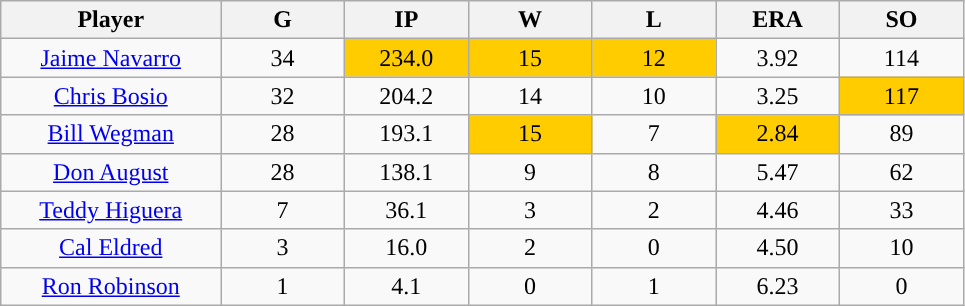<table class="wikitable sortable">
<tr>
<th bgcolor="#DDDDFF" width="16%">Player</th>
<th bgcolor="#DDDDFF" width="9%">G</th>
<th bgcolor="#DDDDFF" width="9%">IP</th>
<th bgcolor="#DDDDFF" width="9%">W</th>
<th bgcolor="#DDDDFF" width="9%">L</th>
<th bgcolor="#DDDDFF" width="9%">ERA</th>
<th bgcolor="#DDDDFF" width="9%">SO</th>
</tr>
<tr align="center">
<td><a href='#'>Jaime Navarro</a></td>
<td>34</td>
<td style="background:#fc0;">234.0</td>
<td style="background:#fc0;">15</td>
<td style="background:#fc0;">12</td>
<td>3.92</td>
<td>114</td>
</tr>
<tr align="center">
<td><a href='#'>Chris Bosio</a></td>
<td>32</td>
<td>204.2</td>
<td>14</td>
<td>10</td>
<td>3.25</td>
<td style="background:#fc0;">117</td>
</tr>
<tr align="center">
<td><a href='#'>Bill Wegman</a></td>
<td>28</td>
<td>193.1</td>
<td style="background:#fc0;">15</td>
<td>7</td>
<td style="background:#fc0;">2.84</td>
<td>89</td>
</tr>
<tr align="center">
<td><a href='#'>Don August</a></td>
<td>28</td>
<td>138.1</td>
<td>9</td>
<td>8</td>
<td>5.47</td>
<td>62</td>
</tr>
<tr align="center">
<td><a href='#'>Teddy Higuera</a></td>
<td>7</td>
<td>36.1</td>
<td>3</td>
<td>2</td>
<td>4.46</td>
<td>33</td>
</tr>
<tr align="center">
<td><a href='#'>Cal Eldred</a></td>
<td>3</td>
<td>16.0</td>
<td>2</td>
<td>0</td>
<td>4.50</td>
<td>10</td>
</tr>
<tr align="center">
<td><a href='#'>Ron Robinson</a></td>
<td>1</td>
<td>4.1</td>
<td>0</td>
<td>1</td>
<td>6.23</td>
<td>0</td>
</tr>
</table>
